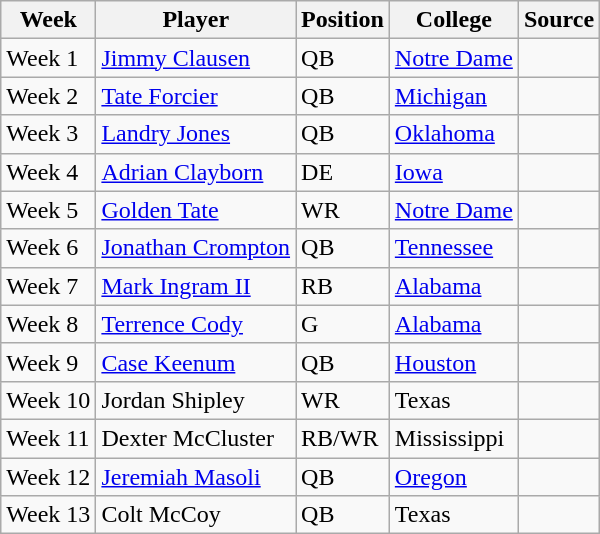<table class="wikitable">
<tr>
<th>Week</th>
<th>Player</th>
<th>Position</th>
<th>College</th>
<th>Source</th>
</tr>
<tr>
<td>Week 1</td>
<td><a href='#'>Jimmy Clausen</a></td>
<td>QB</td>
<td><a href='#'>Notre Dame</a></td>
<td></td>
</tr>
<tr>
<td>Week 2</td>
<td><a href='#'>Tate Forcier</a></td>
<td>QB</td>
<td><a href='#'>Michigan</a></td>
<td></td>
</tr>
<tr>
<td>Week 3</td>
<td><a href='#'>Landry Jones</a></td>
<td>QB</td>
<td><a href='#'>Oklahoma</a></td>
<td></td>
</tr>
<tr>
<td>Week 4</td>
<td><a href='#'>Adrian Clayborn</a></td>
<td>DE</td>
<td><a href='#'>Iowa</a></td>
<td></td>
</tr>
<tr>
<td>Week 5</td>
<td><a href='#'>Golden Tate</a></td>
<td>WR</td>
<td><a href='#'>Notre Dame</a></td>
<td></td>
</tr>
<tr>
<td>Week 6</td>
<td><a href='#'>Jonathan Crompton</a></td>
<td>QB</td>
<td><a href='#'>Tennessee</a></td>
<td></td>
</tr>
<tr>
<td>Week 7</td>
<td><a href='#'>Mark Ingram II</a></td>
<td>RB</td>
<td><a href='#'>Alabama</a></td>
<td></td>
</tr>
<tr>
<td>Week 8</td>
<td><a href='#'>Terrence Cody</a></td>
<td>G</td>
<td><a href='#'>Alabama</a></td>
<td></td>
</tr>
<tr>
<td>Week 9</td>
<td><a href='#'>Case Keenum</a></td>
<td>QB</td>
<td><a href='#'>Houston</a></td>
<td></td>
</tr>
<tr>
<td>Week 10</td>
<td>Jordan Shipley</td>
<td>WR</td>
<td>Texas</td>
<td></td>
</tr>
<tr>
<td>Week 11</td>
<td>Dexter McCluster</td>
<td>RB/WR</td>
<td>Mississippi</td>
<td></td>
</tr>
<tr>
<td>Week 12</td>
<td><a href='#'>Jeremiah Masoli</a></td>
<td>QB</td>
<td><a href='#'>Oregon</a></td>
<td></td>
</tr>
<tr>
<td>Week 13</td>
<td>Colt McCoy</td>
<td>QB</td>
<td>Texas</td>
<td></td>
</tr>
</table>
